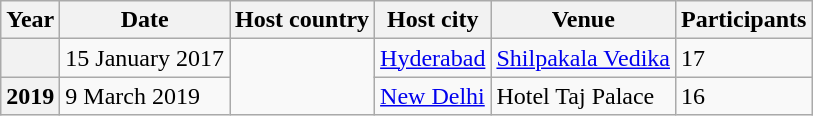<table class="wikitable sortable">
<tr>
<th>Year</th>
<th>Date</th>
<th>Host country</th>
<th>Host city</th>
<th>Venue</th>
<th>Participants</th>
</tr>
<tr>
<th></th>
<td>15 January 2017</td>
<td rowspan=2></td>
<td><a href='#'>Hyderabad</a></td>
<td><a href='#'>Shilpakala Vedika</a></td>
<td>17</td>
</tr>
<tr>
<th><strong>2019</strong></th>
<td>9 March 2019</td>
<td><a href='#'>New Delhi</a></td>
<td>Hotel Taj Palace</td>
<td>16</td>
</tr>
</table>
